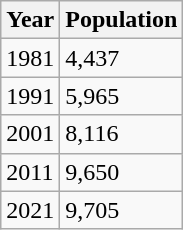<table class=wikitable>
<tr>
<th>Year</th>
<th>Population</th>
</tr>
<tr>
<td>1981</td>
<td>4,437</td>
</tr>
<tr>
<td>1991</td>
<td>5,965</td>
</tr>
<tr>
<td>2001</td>
<td>8,116</td>
</tr>
<tr>
<td>2011</td>
<td>9,650</td>
</tr>
<tr>
<td>2021</td>
<td>9,705</td>
</tr>
</table>
